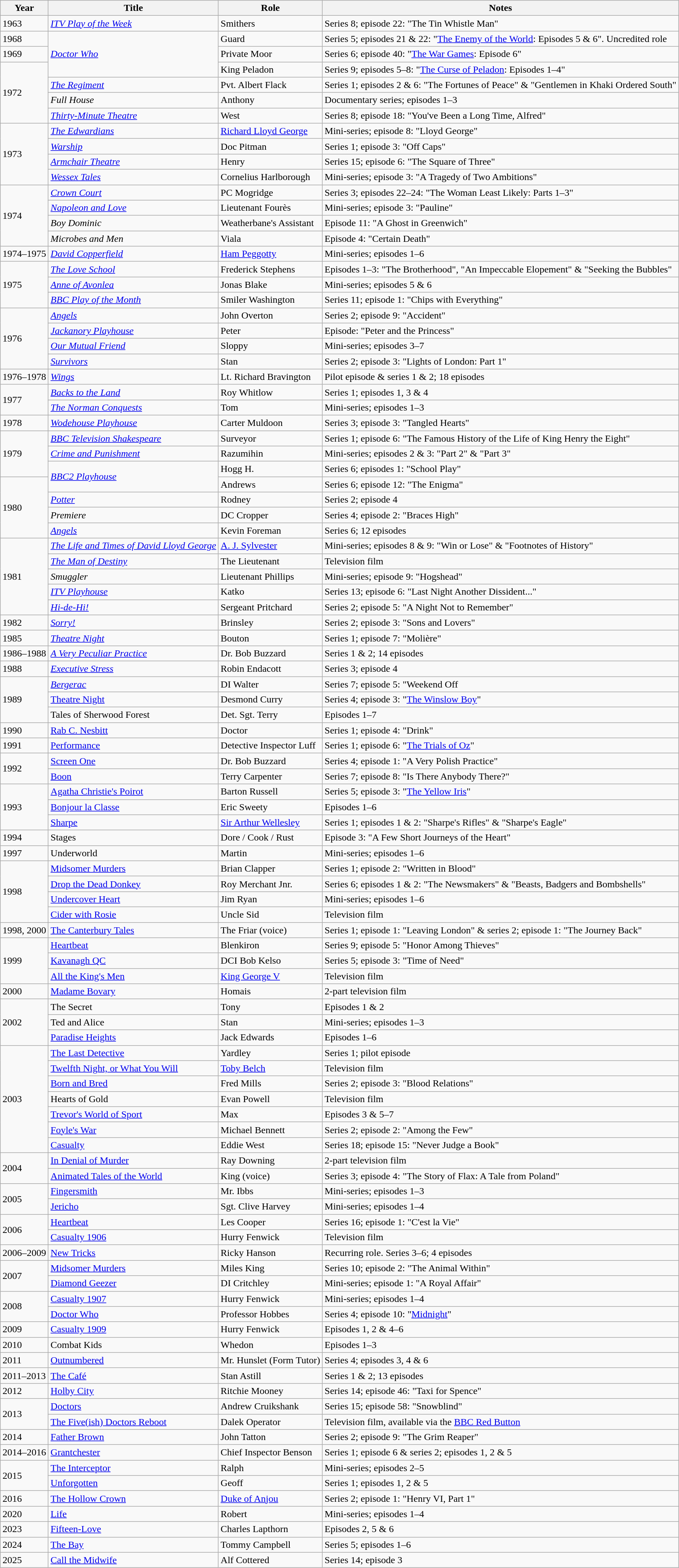<table class="wikitable">
<tr>
<th>Year</th>
<th>Title</th>
<th>Role</th>
<th>Notes</th>
</tr>
<tr>
<td>1963</td>
<td><em><a href='#'>ITV Play of the Week</a></em></td>
<td>Smithers</td>
<td>Series 8; episode 22: "The Tin Whistle Man"</td>
</tr>
<tr>
<td>1968</td>
<td rowspan=3><em><a href='#'>Doctor Who</a></em></td>
<td>Guard</td>
<td>Series 5; episodes 21 & 22: "<a href='#'>The Enemy of the World</a>: Episodes 5 & 6". Uncredited role</td>
</tr>
<tr>
<td>1969</td>
<td>Private Moor</td>
<td>Series 6; episode 40: "<a href='#'>The War Games</a>: Episode 6"</td>
</tr>
<tr>
<td rowspan=4>1972</td>
<td>King Peladon</td>
<td>Series 9; episodes 5–8: "<a href='#'>The Curse of Peladon</a>: Episodes 1–4"</td>
</tr>
<tr>
<td><em><a href='#'>The Regiment</a></em></td>
<td>Pvt. Albert Flack</td>
<td>Series 1; episodes 2 & 6: "The Fortunes of Peace" & "Gentlemen in Khaki Ordered South"</td>
</tr>
<tr>
<td><em>Full House</em></td>
<td>Anthony</td>
<td>Documentary series; episodes 1–3</td>
</tr>
<tr>
<td><em><a href='#'>Thirty-Minute Theatre</a></em></td>
<td>West</td>
<td>Series 8; episode 18: "You've Been a Long Time, Alfred"</td>
</tr>
<tr>
<td rowspan=4>1973</td>
<td><em><a href='#'>The Edwardians</a></em></td>
<td><a href='#'>Richard Lloyd George</a></td>
<td>Mini-series; episode 8: "Lloyd George"</td>
</tr>
<tr>
<td><em><a href='#'>Warship</a></em></td>
<td>Doc Pitman</td>
<td>Series 1; episode 3: "Off Caps"</td>
</tr>
<tr>
<td><em><a href='#'>Armchair Theatre</a></em></td>
<td>Henry</td>
<td>Series 15; episode 6: "The Square of Three"</td>
</tr>
<tr>
<td><em><a href='#'>Wessex Tales</a></em></td>
<td>Cornelius Harlborough</td>
<td>Mini-series; episode 3: "A Tragedy of Two Ambitions"</td>
</tr>
<tr>
<td rowspan=4>1974</td>
<td><em><a href='#'>Crown Court</a></em></td>
<td>PC Mogridge</td>
<td>Series 3; episodes 22–24: "The Woman Least Likely: Parts 1–3"</td>
</tr>
<tr>
<td><em><a href='#'>Napoleon and Love</a></em></td>
<td>Lieutenant Fourès</td>
<td>Mini-series; episode 3: "Pauline"</td>
</tr>
<tr>
<td><em>Boy Dominic</em></td>
<td>Weatherbane's Assistant</td>
<td>Episode 11: "A Ghost in Greenwich"</td>
</tr>
<tr>
<td><em>Microbes and Men</em></td>
<td>Viala</td>
<td>Episode 4: "Certain Death"</td>
</tr>
<tr>
<td>1974–1975</td>
<td><em><a href='#'>David Copperfield</a></em></td>
<td><a href='#'>Ham Peggotty</a></td>
<td>Mini-series; episodes 1–6</td>
</tr>
<tr>
<td rowspan=3>1975</td>
<td><em><a href='#'>The Love School</a></em></td>
<td>Frederick Stephens</td>
<td>Episodes 1–3: "The Brotherhood", "An Impeccable Elopement" & "Seeking the Bubbles"</td>
</tr>
<tr>
<td><em><a href='#'>Anne of Avonlea</a></em></td>
<td>Jonas Blake</td>
<td>Mini-series; episodes 5 & 6</td>
</tr>
<tr>
<td><em><a href='#'>BBC Play of the Month</a></em></td>
<td>Smiler Washington</td>
<td>Series 11; episode 1: "Chips with Everything"</td>
</tr>
<tr>
<td rowspan=4>1976</td>
<td><em><a href='#'>Angels</a></em></td>
<td>John Overton</td>
<td>Series 2; episode 9: "Accident"</td>
</tr>
<tr>
<td><em><a href='#'>Jackanory Playhouse</a></em></td>
<td>Peter</td>
<td>Episode: "Peter and the Princess"</td>
</tr>
<tr>
<td><em><a href='#'>Our Mutual Friend</a></em></td>
<td>Sloppy</td>
<td>Mini-series; episodes 3–7</td>
</tr>
<tr>
<td><em><a href='#'>Survivors</a></em></td>
<td>Stan</td>
<td>Series 2; episode 3: "Lights of London: Part 1"</td>
</tr>
<tr>
<td>1976–1978</td>
<td><em><a href='#'>Wings</a></em></td>
<td>Lt. Richard Bravington</td>
<td>Pilot episode & series 1 & 2; 18 episodes</td>
</tr>
<tr>
<td rowspan=2>1977</td>
<td><em><a href='#'>Backs to the Land</a></em></td>
<td>Roy Whitlow</td>
<td>Series 1; episodes 1, 3 & 4</td>
</tr>
<tr>
<td><em><a href='#'>The Norman Conquests</a></em></td>
<td>Tom</td>
<td>Mini-series; episodes 1–3</td>
</tr>
<tr>
<td>1978</td>
<td><em><a href='#'>Wodehouse Playhouse</a></em></td>
<td>Carter Muldoon</td>
<td>Series 3; episode 3: "Tangled Hearts"</td>
</tr>
<tr>
<td rowspan=3>1979</td>
<td><em><a href='#'>BBC Television Shakespeare</a></em></td>
<td>Surveyor</td>
<td>Series 1; episode 6: "The Famous History of the Life of King Henry the Eight"</td>
</tr>
<tr>
<td><em><a href='#'>Crime and Punishment</a></em></td>
<td>Razumihin</td>
<td>Mini-series; episodes 2 & 3: "Part 2" & "Part 3"</td>
</tr>
<tr>
<td rowspan=2><em><a href='#'>BBC2 Playhouse</a></em></td>
<td>Hogg H.</td>
<td>Series 6; episodes 1: "School Play"</td>
</tr>
<tr>
<td rowspan=4>1980</td>
<td>Andrews</td>
<td>Series 6; episode 12: "The Enigma"</td>
</tr>
<tr>
<td><em><a href='#'>Potter</a></em></td>
<td>Rodney</td>
<td>Series 2; episode 4</td>
</tr>
<tr>
<td><em>Premiere</em></td>
<td>DC Cropper</td>
<td>Series 4; episode 2: "Braces High"</td>
</tr>
<tr>
<td><em><a href='#'>Angels</a></em></td>
<td>Kevin Foreman</td>
<td>Series 6; 12 episodes</td>
</tr>
<tr>
<td rowspan=5>1981</td>
<td><em><a href='#'>The Life and Times of David Lloyd George</a></em></td>
<td><a href='#'>A. J. Sylvester</a></td>
<td>Mini-series; episodes 8 & 9: "Win or Lose" & "Footnotes of History"</td>
</tr>
<tr>
<td><em><a href='#'>The Man of Destiny</a></em></td>
<td>The Lieutenant</td>
<td>Television film</td>
</tr>
<tr>
<td><em>Smuggler</em></td>
<td>Lieutenant Phillips</td>
<td>Mini-series; episode 9: "Hogshead"</td>
</tr>
<tr>
<td><em><a href='#'>ITV Playhouse</a></em></td>
<td>Katko</td>
<td>Series 13; episode 6: "Last Night Another Dissident..."</td>
</tr>
<tr>
<td><em><a href='#'>Hi-de-Hi!</a></em></td>
<td>Sergeant Pritchard</td>
<td>Series 2; episode 5: "A Night Not to Remember"</td>
</tr>
<tr>
<td>1982</td>
<td><em><a href='#'>Sorry!</a></em></td>
<td>Brinsley</td>
<td>Series 2;  episode 3: "Sons and Lovers"</td>
</tr>
<tr>
<td>1985</td>
<td><em><a href='#'>Theatre Night</a></em></td>
<td>Bouton</td>
<td>Series 1; episode 7: "Molière"</td>
</tr>
<tr>
<td>1986–1988</td>
<td><em><a href='#'>A Very Peculiar Practice</a></em></td>
<td>Dr. Bob Buzzard</td>
<td>Series 1 & 2; 14 episodes</td>
</tr>
<tr>
<td>1988</td>
<td><em><a href='#'>Executive Stress</a></em></td>
<td>Robin Endacott</td>
<td>Series 3; episode 4</td>
</tr>
<tr>
<td rowspan=3>1989</td>
<td><em><a href='#'>Bergerac</a></em></td>
<td>DI Walter</td>
<td>Series 7; episode 5: "Weekend Off<em></td>
</tr>
<tr>
<td></em><a href='#'>Theatre Night</a><em></td>
<td>Desmond Curry</td>
<td>Series 4; episode 3: "<a href='#'>The Winslow Boy</a>"</td>
</tr>
<tr>
<td></em>Tales of Sherwood Forest<em></td>
<td>Det. Sgt. Terry</td>
<td>Episodes 1–7</td>
</tr>
<tr>
<td>1990</td>
<td></em><a href='#'>Rab C. Nesbitt</a><em></td>
<td>Doctor</td>
<td>Series 1; episode 4: "Drink"</td>
</tr>
<tr>
<td>1991</td>
<td></em><a href='#'>Performance</a><em></td>
<td>Detective Inspector Luff</td>
<td>Series 1; episode 6: "<a href='#'>The Trials of Oz</a>"</td>
</tr>
<tr>
<td rowspan=2>1992</td>
<td></em><a href='#'>Screen One</a><em></td>
<td>Dr. Bob Buzzard</td>
<td>Series 4; episode 1: "A Very Polish Practice"</td>
</tr>
<tr>
<td></em><a href='#'>Boon</a><em></td>
<td>Terry Carpenter</td>
<td>Series 7; episode 8: "Is There Anybody There?"</td>
</tr>
<tr>
<td rowspan=3>1993</td>
<td></em><a href='#'>Agatha Christie's Poirot</a><em></td>
<td>Barton Russell</td>
<td>Series 5; episode 3: "<a href='#'>The Yellow Iris</a>"</td>
</tr>
<tr>
<td></em><a href='#'>Bonjour la Classe</a><em></td>
<td>Eric Sweety</td>
<td>Episodes 1–6</td>
</tr>
<tr>
<td></em><a href='#'>Sharpe</a><em></td>
<td><a href='#'>Sir Arthur Wellesley</a></td>
<td>Series 1; episodes 1 & 2: "Sharpe's Rifles" & "Sharpe's Eagle"</td>
</tr>
<tr>
<td>1994</td>
<td></em>Stages<em></td>
<td>Dore / Cook / Rust</td>
<td>Episode 3: "A Few Short Journeys of the Heart"</td>
</tr>
<tr>
<td>1997</td>
<td></em>Underworld<em></td>
<td>Martin</td>
<td>Mini-series; episodes 1–6</td>
</tr>
<tr>
<td rowspan=4>1998</td>
<td></em><a href='#'>Midsomer Murders</a><em></td>
<td>Brian Clapper</td>
<td>Series 1; episode 2: "Written in Blood"</td>
</tr>
<tr>
<td></em><a href='#'>Drop the Dead Donkey</a><em></td>
<td>Roy Merchant Jnr.</td>
<td>Series 6; episodes 1 & 2: "The Newsmakers" & "Beasts, Badgers and Bombshells"</td>
</tr>
<tr>
<td></em><a href='#'>Undercover Heart</a><em></td>
<td>Jim Ryan</td>
<td>Mini-series; episodes 1–6</td>
</tr>
<tr>
<td></em><a href='#'>Cider with Rosie</a><em></td>
<td>Uncle Sid</td>
<td>Television film</td>
</tr>
<tr>
<td>1998, 2000</td>
<td></em><a href='#'>The Canterbury Tales</a><em></td>
<td>The Friar (voice)</td>
<td>Series 1; episode 1: "Leaving London" & series 2; episode 1: "The Journey Back"</td>
</tr>
<tr>
<td rowspan=3>1999</td>
<td></em><a href='#'>Heartbeat</a><em></td>
<td>Blenkiron</td>
<td>Series 9; episode 5: "Honor Among Thieves"</td>
</tr>
<tr>
<td></em><a href='#'>Kavanagh QC</a><em></td>
<td>DCI Bob Kelso</td>
<td>Series 5; episode 3: "Time of Need"</td>
</tr>
<tr>
<td></em><a href='#'>All the King's Men</a><em></td>
<td><a href='#'>King George V</a></td>
<td>Television film</td>
</tr>
<tr>
<td>2000</td>
<td></em><a href='#'>Madame Bovary</a><em></td>
<td>Homais</td>
<td>2-part television film</td>
</tr>
<tr>
<td rowspan=3>2002</td>
<td></em>The Secret<em></td>
<td>Tony</td>
<td>Episodes 1 & 2</td>
</tr>
<tr>
<td></em>Ted and Alice<em></td>
<td>Stan</td>
<td>Mini-series; episodes 1–3</td>
</tr>
<tr>
<td></em><a href='#'>Paradise Heights</a><em></td>
<td>Jack Edwards</td>
<td>Episodes 1–6</td>
</tr>
<tr>
<td rowspan=7>2003</td>
<td></em><a href='#'>The Last Detective</a><em></td>
<td>Yardley</td>
<td>Series 1; pilot episode</td>
</tr>
<tr>
<td></em><a href='#'>Twelfth Night, or What You Will</a><em></td>
<td><a href='#'>Toby Belch</a></td>
<td>Television film</td>
</tr>
<tr>
<td></em><a href='#'>Born and Bred</a><em></td>
<td>Fred Mills</td>
<td>Series 2; episode 3: "Blood Relations"</td>
</tr>
<tr>
<td></em>Hearts of Gold<em></td>
<td>Evan Powell</td>
<td>Television film</td>
</tr>
<tr>
<td></em><a href='#'>Trevor's World of Sport</a><em></td>
<td>Max</td>
<td>Episodes 3 & 5–7</td>
</tr>
<tr>
<td></em><a href='#'>Foyle's War</a><em></td>
<td>Michael Bennett</td>
<td>Series 2; episode 2: "Among the Few"</td>
</tr>
<tr>
<td></em><a href='#'>Casualty</a><em></td>
<td>Eddie West</td>
<td>Series 18; episode 15: "Never Judge a Book"</td>
</tr>
<tr>
<td rowspan=2>2004</td>
<td></em><a href='#'>In Denial of Murder</a><em></td>
<td>Ray Downing</td>
<td>2-part television film</td>
</tr>
<tr>
<td></em><a href='#'>Animated Tales of the World</a><em></td>
<td>King (voice)</td>
<td>Series 3; episode 4: "The Story of Flax: A Tale from Poland"</td>
</tr>
<tr>
<td rowspan=2>2005</td>
<td></em><a href='#'>Fingersmith</a><em></td>
<td>Mr. Ibbs</td>
<td>Mini-series; episodes 1–3</td>
</tr>
<tr>
<td></em><a href='#'>Jericho</a><em></td>
<td>Sgt. Clive Harvey</td>
<td>Mini-series; episodes 1–4</td>
</tr>
<tr>
<td rowspan=2>2006</td>
<td></em><a href='#'>Heartbeat</a><em></td>
<td>Les Cooper</td>
<td>Series 16; episode 1: "C'est la Vie"</td>
</tr>
<tr>
<td></em><a href='#'>Casualty 1906</a><em></td>
<td>Hurry Fenwick</td>
<td>Television film</td>
</tr>
<tr>
<td>2006–2009</td>
<td></em><a href='#'>New Tricks</a><em></td>
<td>Ricky Hanson</td>
<td>Recurring role. Series 3–6; 4 episodes</td>
</tr>
<tr>
<td rowspan=2>2007</td>
<td></em><a href='#'>Midsomer Murders</a><em></td>
<td>Miles King</td>
<td>Series 10; episode 2: "The Animal Within"</td>
</tr>
<tr>
<td></em><a href='#'>Diamond Geezer</a><em></td>
<td>DI Critchley</td>
<td>Mini-series; episode 1: "A Royal Affair"</td>
</tr>
<tr>
<td rowspan=2>2008</td>
<td></em><a href='#'>Casualty 1907</a><em></td>
<td>Hurry Fenwick</td>
<td>Mini-series; episodes 1–4</td>
</tr>
<tr>
<td></em><a href='#'>Doctor Who</a><em></td>
<td>Professor Hobbes</td>
<td>Series 4; episode 10: "<a href='#'>Midnight</a>"</td>
</tr>
<tr>
<td>2009</td>
<td></em><a href='#'>Casualty 1909</a><em></td>
<td>Hurry Fenwick</td>
<td>Episodes 1, 2 & 4–6</td>
</tr>
<tr>
<td>2010</td>
<td></em>Combat Kids<em></td>
<td>Whedon</td>
<td>Episodes 1–3</td>
</tr>
<tr>
<td>2011</td>
<td></em><a href='#'>Outnumbered</a><em></td>
<td>Mr. Hunslet (Form Tutor)</td>
<td>Series 4; episodes 3, 4 & 6</td>
</tr>
<tr>
<td>2011–2013</td>
<td></em><a href='#'>The Café</a><em></td>
<td>Stan Astill</td>
<td>Series 1 & 2; 13 episodes</td>
</tr>
<tr>
<td>2012</td>
<td></em><a href='#'>Holby City</a><em></td>
<td>Ritchie Mooney</td>
<td>Series 14; episode 46: "Taxi for Spence"</td>
</tr>
<tr>
<td rowspan=2>2013</td>
<td></em><a href='#'>Doctors</a><em></td>
<td>Andrew Cruikshank</td>
<td>Series 15; episode 58: "Snowblind"</td>
</tr>
<tr>
<td></em><a href='#'>The Five(ish) Doctors Reboot</a><em></td>
<td>Dalek Operator</td>
<td>Television film, available via the <a href='#'>BBC Red Button</a></td>
</tr>
<tr>
<td>2014</td>
<td></em><a href='#'>Father Brown</a><em></td>
<td>John Tatton</td>
<td>Series 2; episode 9: "The Grim Reaper"</td>
</tr>
<tr>
<td>2014–2016</td>
<td></em><a href='#'>Grantchester</a><em></td>
<td>Chief Inspector Benson</td>
<td>Series 1; episode 6 & series 2; episodes 1, 2 & 5</td>
</tr>
<tr>
<td rowspan=2>2015</td>
<td></em><a href='#'>The Interceptor</a><em></td>
<td>Ralph</td>
<td>Mini-series; episodes 2–5</td>
</tr>
<tr>
<td></em><a href='#'>Unforgotten</a><em></td>
<td>Geoff</td>
<td>Series 1; episodes 1, 2 & 5</td>
</tr>
<tr>
<td>2016</td>
<td></em><a href='#'>The Hollow Crown</a><em></td>
<td><a href='#'>Duke of Anjou</a></td>
<td>Series 2; episode 1: "Henry VI, Part 1"</td>
</tr>
<tr>
<td>2020</td>
<td></em><a href='#'>Life</a><em></td>
<td>Robert</td>
<td>Mini-series; episodes 1–4</td>
</tr>
<tr>
<td>2023</td>
<td></em><a href='#'>Fifteen-Love</a><em></td>
<td>Charles Lapthorn</td>
<td>Episodes 2, 5 & 6</td>
</tr>
<tr>
<td>2024</td>
<td></em><a href='#'>The Bay</a><em></td>
<td>Tommy Campbell</td>
<td>Series 5; episodes 1–6</td>
</tr>
<tr>
<td>2025</td>
<td></em><a href='#'>Call the Midwife</a><em></td>
<td>Alf Cottered</td>
<td>Series 14; episode 3</td>
</tr>
</table>
